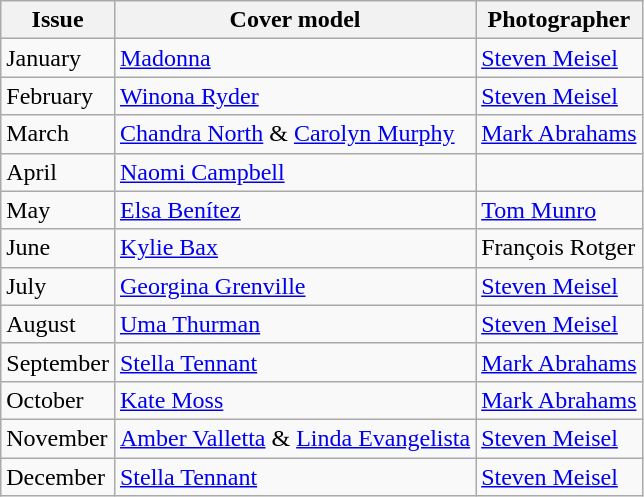<table class="sortable wikitable">
<tr>
<th>Issue</th>
<th>Cover model</th>
<th>Photographer</th>
</tr>
<tr>
<td>January</td>
<td><a href='#'>Madonna</a></td>
<td><a href='#'>Steven Meisel</a></td>
</tr>
<tr>
<td>February</td>
<td><a href='#'>Winona Ryder</a></td>
<td><a href='#'>Steven Meisel</a></td>
</tr>
<tr>
<td>March</td>
<td><a href='#'>Chandra North</a> & <a href='#'>Carolyn Murphy</a></td>
<td><a href='#'>Mark Abrahams</a></td>
</tr>
<tr>
<td>April</td>
<td><a href='#'>Naomi Campbell</a></td>
<td></td>
</tr>
<tr>
<td>May</td>
<td><a href='#'>Elsa Benítez</a></td>
<td><a href='#'>Tom Munro</a></td>
</tr>
<tr>
<td>June</td>
<td><a href='#'>Kylie Bax</a></td>
<td>François Rotger</td>
</tr>
<tr>
<td>July</td>
<td><a href='#'>Georgina Grenville</a></td>
<td><a href='#'>Steven Meisel</a></td>
</tr>
<tr>
<td>August</td>
<td><a href='#'>Uma Thurman</a></td>
<td><a href='#'>Steven Meisel</a></td>
</tr>
<tr>
<td>September</td>
<td><a href='#'>Stella Tennant</a></td>
<td><a href='#'>Mark Abrahams</a></td>
</tr>
<tr>
<td>October</td>
<td><a href='#'>Kate Moss</a></td>
<td><a href='#'>Mark Abrahams</a></td>
</tr>
<tr>
<td>November</td>
<td><a href='#'>Amber Valletta</a> & <a href='#'>Linda Evangelista</a></td>
<td><a href='#'>Steven Meisel</a></td>
</tr>
<tr>
<td>December</td>
<td><a href='#'>Stella Tennant</a></td>
<td><a href='#'>Steven Meisel</a></td>
</tr>
</table>
